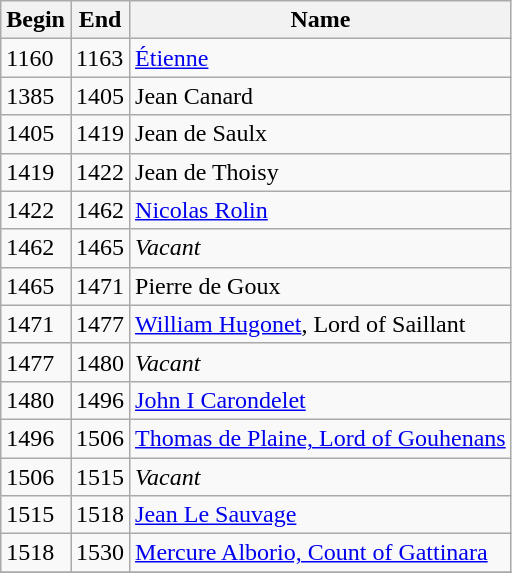<table class="wikitable">
<tr>
<th>Begin</th>
<th>End</th>
<th>Name</th>
</tr>
<tr>
<td>1160</td>
<td>1163</td>
<td><a href='#'>Étienne</a></td>
</tr>
<tr>
<td>1385</td>
<td>1405</td>
<td>Jean Canard</td>
</tr>
<tr>
<td>1405</td>
<td>1419</td>
<td>Jean de Saulx</td>
</tr>
<tr>
<td>1419</td>
<td>1422</td>
<td>Jean de Thoisy </td>
</tr>
<tr>
<td>1422</td>
<td>1462</td>
<td><a href='#'>Nicolas Rolin</a></td>
</tr>
<tr>
<td>1462</td>
<td>1465</td>
<td><em>Vacant</em></td>
</tr>
<tr>
<td>1465</td>
<td>1471</td>
<td>Pierre de Goux</td>
</tr>
<tr>
<td>1471</td>
<td>1477</td>
<td><a href='#'>William Hugonet</a>, Lord of Saillant</td>
</tr>
<tr>
<td>1477</td>
<td>1480</td>
<td><em>Vacant</em></td>
</tr>
<tr>
<td>1480</td>
<td>1496</td>
<td><a href='#'>John I Carondelet</a></td>
</tr>
<tr>
<td>1496</td>
<td>1506</td>
<td><a href='#'>Thomas de Plaine, Lord of Gouhenans</a></td>
</tr>
<tr>
<td>1506</td>
<td>1515</td>
<td><em>Vacant</em></td>
</tr>
<tr>
<td>1515</td>
<td>1518</td>
<td><a href='#'>Jean Le Sauvage</a></td>
</tr>
<tr>
<td>1518</td>
<td>1530</td>
<td><a href='#'>Mercure Alborio, Count of Gattinara</a></td>
</tr>
<tr>
</tr>
</table>
